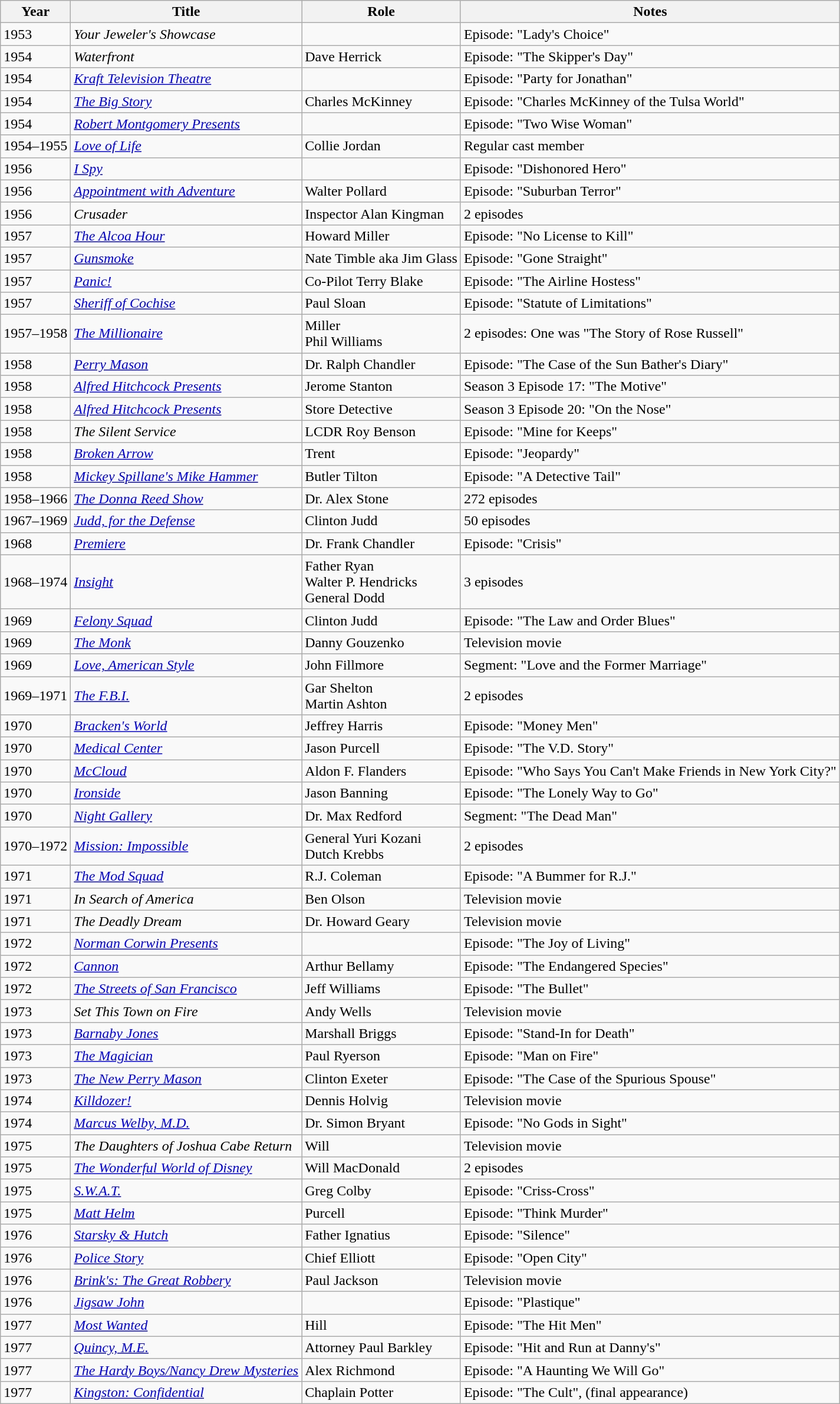<table class="wikitable sortable">
<tr>
<th>Year</th>
<th>Title</th>
<th>Role</th>
<th class="unsortable">Notes</th>
</tr>
<tr>
<td>1953</td>
<td><em>Your Jeweler's Showcase</em></td>
<td></td>
<td>Episode: "Lady's Choice"</td>
</tr>
<tr>
<td>1954</td>
<td><em>Waterfront</em></td>
<td>Dave Herrick</td>
<td>Episode: "The Skipper's Day"</td>
</tr>
<tr>
<td>1954</td>
<td><em><a href='#'>Kraft Television Theatre</a></em></td>
<td></td>
<td>Episode: "Party for Jonathan"</td>
</tr>
<tr>
<td>1954</td>
<td><em><a href='#'>The Big Story</a></em></td>
<td>Charles McKinney</td>
<td>Episode: "Charles McKinney of the Tulsa World"</td>
</tr>
<tr>
<td>1954</td>
<td><em><a href='#'>Robert Montgomery Presents</a></em></td>
<td></td>
<td>Episode: "Two Wise Woman"</td>
</tr>
<tr>
<td>1954–1955</td>
<td><em><a href='#'>Love of Life</a></em></td>
<td>Collie Jordan</td>
<td>Regular cast member</td>
</tr>
<tr>
<td>1956</td>
<td><em><a href='#'>I Spy</a></em></td>
<td></td>
<td>Episode: "Dishonored Hero"</td>
</tr>
<tr>
<td>1956</td>
<td><em><a href='#'>Appointment with Adventure</a></em></td>
<td>Walter Pollard</td>
<td>Episode: "Suburban Terror"</td>
</tr>
<tr>
<td>1956</td>
<td><em>Crusader</em></td>
<td>Inspector Alan Kingman</td>
<td>2 episodes</td>
</tr>
<tr>
<td>1957</td>
<td><em><a href='#'>The Alcoa Hour</a></em></td>
<td>Howard Miller</td>
<td>Episode: "No License to Kill"</td>
</tr>
<tr>
<td>1957</td>
<td><em><a href='#'>Gunsmoke</a></em></td>
<td>Nate Timble aka Jim Glass</td>
<td>Episode: "Gone Straight"</td>
</tr>
<tr>
<td>1957</td>
<td><em><a href='#'>Panic!</a></em></td>
<td>Co-Pilot Terry Blake</td>
<td>Episode: "The Airline Hostess"</td>
</tr>
<tr>
<td>1957</td>
<td><em><a href='#'>Sheriff of Cochise</a></em></td>
<td>Paul Sloan</td>
<td>Episode: "Statute of Limitations"</td>
</tr>
<tr>
<td>1957–1958</td>
<td><em><a href='#'>The Millionaire</a></em></td>
<td>Miller<br>Phil Williams</td>
<td>2 episodes: One was "The Story of Rose Russell"</td>
</tr>
<tr>
<td>1958</td>
<td><em><a href='#'>Perry Mason</a></em></td>
<td>Dr. Ralph Chandler</td>
<td>Episode: "The Case of the Sun Bather's Diary"</td>
</tr>
<tr>
<td>1958</td>
<td><em><a href='#'>Alfred Hitchcock Presents</a></em></td>
<td>Jerome Stanton</td>
<td>Season 3 Episode 17: "The Motive"</td>
</tr>
<tr>
<td>1958</td>
<td><em><a href='#'>Alfred Hitchcock Presents</a></em></td>
<td>Store Detective</td>
<td>Season 3 Episode 20: "On the Nose"</td>
</tr>
<tr>
<td>1958</td>
<td><em>The Silent Service</em></td>
<td>LCDR Roy Benson</td>
<td>Episode: "Mine for Keeps"</td>
</tr>
<tr>
<td>1958</td>
<td><em><a href='#'>Broken Arrow</a></em></td>
<td>Trent</td>
<td>Episode: "Jeopardy"</td>
</tr>
<tr>
<td>1958</td>
<td><em><a href='#'>Mickey Spillane's Mike Hammer</a></em></td>
<td>Butler Tilton</td>
<td>Episode: "A Detective Tail"</td>
</tr>
<tr>
<td>1958–1966</td>
<td><em><a href='#'>The Donna Reed Show</a></em></td>
<td>Dr. Alex Stone</td>
<td>272 episodes</td>
</tr>
<tr>
<td>1967–1969</td>
<td><em><a href='#'>Judd, for the Defense</a></em></td>
<td>Clinton Judd</td>
<td>50 episodes</td>
</tr>
<tr>
<td>1968</td>
<td><em><a href='#'>Premiere</a></em></td>
<td>Dr. Frank Chandler</td>
<td>Episode: "Crisis"</td>
</tr>
<tr>
<td>1968–1974</td>
<td><em><a href='#'>Insight</a></em></td>
<td>Father Ryan<br>Walter P. Hendricks<br>General Dodd</td>
<td>3 episodes</td>
</tr>
<tr>
<td>1969</td>
<td><em><a href='#'>Felony Squad</a></em></td>
<td>Clinton Judd</td>
<td>Episode: "The Law and Order Blues"</td>
</tr>
<tr>
<td>1969</td>
<td><em><a href='#'>The Monk</a></em></td>
<td>Danny Gouzenko</td>
<td>Television movie</td>
</tr>
<tr>
<td>1969</td>
<td><em><a href='#'>Love, American Style</a></em></td>
<td>John Fillmore</td>
<td>Segment: "Love and the Former Marriage"</td>
</tr>
<tr>
<td>1969–1971</td>
<td><a href='#'><em>The F.B.I.</em></a></td>
<td>Gar Shelton<br>Martin Ashton</td>
<td>2 episodes</td>
</tr>
<tr>
<td>1970</td>
<td><em><a href='#'>Bracken's World</a></em></td>
<td>Jeffrey Harris</td>
<td>Episode: "Money Men"</td>
</tr>
<tr>
<td>1970</td>
<td><em><a href='#'>Medical Center</a></em></td>
<td>Jason Purcell</td>
<td>Episode: "The V.D. Story"</td>
</tr>
<tr>
<td>1970</td>
<td><em><a href='#'>McCloud</a></em></td>
<td>Aldon F. Flanders</td>
<td>Episode: "Who Says You Can't Make Friends in New York City?"</td>
</tr>
<tr>
<td>1970</td>
<td><em><a href='#'>Ironside</a></em></td>
<td>Jason Banning</td>
<td>Episode: "The Lonely Way to Go"</td>
</tr>
<tr>
<td>1970</td>
<td><em><a href='#'>Night Gallery</a></em></td>
<td>Dr. Max Redford</td>
<td>Segment: "The Dead Man"</td>
</tr>
<tr>
<td>1970–1972</td>
<td><em><a href='#'>Mission: Impossible</a></em></td>
<td>General Yuri Kozani<br>Dutch Krebbs</td>
<td>2 episodes</td>
</tr>
<tr>
<td>1971</td>
<td><em><a href='#'>The Mod Squad</a></em></td>
<td>R.J. Coleman</td>
<td>Episode: "A Bummer for R.J."</td>
</tr>
<tr>
<td>1971</td>
<td><em>In Search of America</em></td>
<td>Ben Olson</td>
<td>Television movie</td>
</tr>
<tr>
<td>1971</td>
<td><em>The Deadly Dream</em></td>
<td>Dr. Howard Geary</td>
<td>Television movie</td>
</tr>
<tr>
<td>1972</td>
<td><em><a href='#'>Norman Corwin Presents</a></em></td>
<td></td>
<td>Episode: "The Joy of Living"</td>
</tr>
<tr>
<td>1972</td>
<td><em><a href='#'>Cannon</a></em></td>
<td>Arthur Bellamy</td>
<td>Episode: "The Endangered Species"</td>
</tr>
<tr>
<td>1972</td>
<td><em><a href='#'>The Streets of San Francisco</a></em></td>
<td>Jeff Williams</td>
<td>Episode: "The Bullet"</td>
</tr>
<tr>
<td>1973</td>
<td><em>Set This Town on Fire</em></td>
<td>Andy Wells</td>
<td>Television movie</td>
</tr>
<tr>
<td>1973</td>
<td><em><a href='#'>Barnaby Jones</a></em></td>
<td>Marshall Briggs</td>
<td>Episode: "Stand-In for Death"</td>
</tr>
<tr>
<td>1973</td>
<td><em><a href='#'>The Magician</a></em></td>
<td>Paul Ryerson</td>
<td>Episode: "Man on Fire"</td>
</tr>
<tr>
<td>1973</td>
<td><em><a href='#'>The New Perry Mason</a></em></td>
<td>Clinton Exeter</td>
<td>Episode: "The Case of the Spurious Spouse"</td>
</tr>
<tr>
<td>1974</td>
<td><em><a href='#'>Killdozer!</a></em></td>
<td>Dennis Holvig</td>
<td>Television movie</td>
</tr>
<tr>
<td>1974</td>
<td><em><a href='#'>Marcus Welby, M.D.</a></em></td>
<td>Dr. Simon Bryant</td>
<td>Episode: "No Gods in Sight"</td>
</tr>
<tr>
<td>1975</td>
<td><em>The Daughters of Joshua Cabe Return</em></td>
<td>Will</td>
<td>Television movie</td>
</tr>
<tr>
<td>1975</td>
<td><em><a href='#'>The Wonderful World of Disney</a></em></td>
<td>Will MacDonald</td>
<td>2 episodes</td>
</tr>
<tr>
<td>1975</td>
<td><em><a href='#'>S.W.A.T.</a></em></td>
<td>Greg Colby</td>
<td>Episode: "Criss-Cross"</td>
</tr>
<tr>
<td>1975</td>
<td><em><a href='#'>Matt Helm</a></em></td>
<td>Purcell</td>
<td>Episode: "Think Murder"</td>
</tr>
<tr>
<td>1976</td>
<td><em><a href='#'>Starsky & Hutch</a></em></td>
<td>Father Ignatius</td>
<td>Episode: "Silence"</td>
</tr>
<tr>
<td>1976</td>
<td><em><a href='#'>Police Story</a></em></td>
<td>Chief Elliott</td>
<td>Episode: "Open City"</td>
</tr>
<tr>
<td>1976</td>
<td><em><a href='#'>Brink's: The Great Robbery</a></em></td>
<td>Paul Jackson</td>
<td>Television movie</td>
</tr>
<tr>
<td>1976</td>
<td><em><a href='#'>Jigsaw John</a></em></td>
<td></td>
<td>Episode: "Plastique"</td>
</tr>
<tr>
<td>1977</td>
<td><em><a href='#'>Most Wanted</a></em></td>
<td>Hill</td>
<td>Episode: "The Hit Men"</td>
</tr>
<tr>
<td>1977</td>
<td><em><a href='#'>Quincy, M.E.</a></em></td>
<td>Attorney Paul Barkley</td>
<td>Episode: "Hit and Run at Danny's"</td>
</tr>
<tr>
<td>1977</td>
<td><em><a href='#'>The Hardy Boys/Nancy Drew Mysteries</a></em></td>
<td>Alex Richmond</td>
<td>Episode: "A Haunting We Will Go"</td>
</tr>
<tr>
<td>1977</td>
<td><em><a href='#'>Kingston: Confidential</a></em></td>
<td>Chaplain Potter</td>
<td>Episode: "The Cult", (final appearance)</td>
</tr>
</table>
